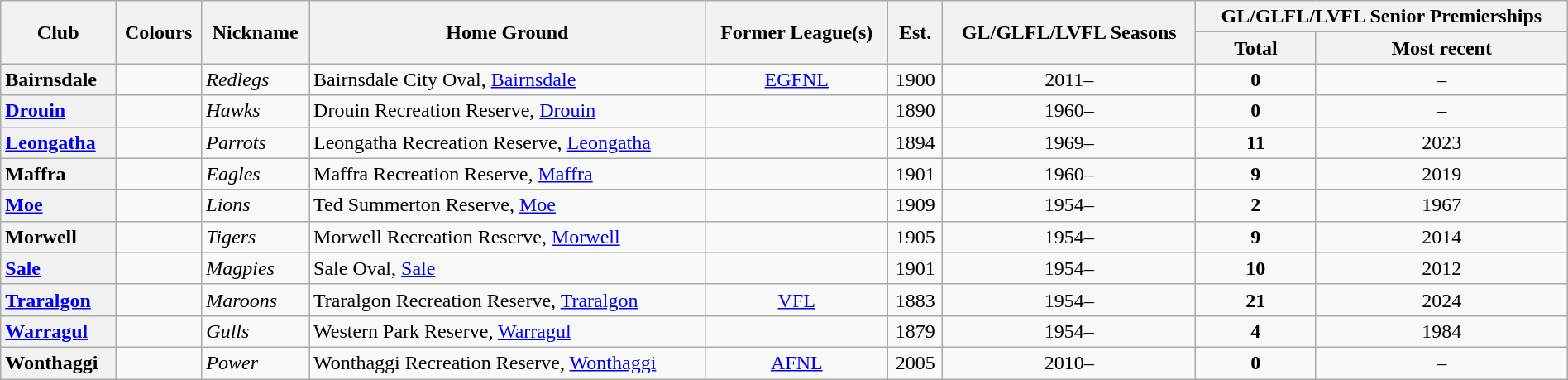<table class="wikitable sortable mw-collapsible mw-collapsed" style="text-align:center; width:100%">
<tr>
<th rowspan="2">Club</th>
<th rowspan="2">Colours</th>
<th rowspan="2">Nickname</th>
<th rowspan="2">Home Ground</th>
<th rowspan="2">Former League(s)</th>
<th rowspan="2">Est.</th>
<th rowspan="2">GL/GLFL/LVFL Seasons</th>
<th colspan="2">GL/GLFL/LVFL Senior Premierships</th>
</tr>
<tr>
<th>Total</th>
<th>Most recent</th>
</tr>
<tr>
<th style="text-align:left">Bairnsdale</th>
<td></td>
<td align="left"><em>Redlegs</em></td>
<td align="left">Bairnsdale City Oval, <a href='#'>Bairnsdale</a></td>
<td><a href='#'>EGFNL</a></td>
<td>1900</td>
<td>2011–</td>
<td align="center"><strong>0</strong></td>
<td>–</td>
</tr>
<tr>
<th style="text-align:left"><a href='#'>Drouin</a></th>
<td></td>
<td align="left"><em>Hawks</em></td>
<td align="left">Drouin Recreation Reserve, <a href='#'>Drouin</a></td>
<td></td>
<td>1890</td>
<td>1960–</td>
<td align="center"><strong>0</strong></td>
<td>–</td>
</tr>
<tr>
<th style="text-align:left"><a href='#'>Leongatha</a></th>
<td></td>
<td align="left"><em>Parrots</em></td>
<td align="left">Leongatha Recreation Reserve, <a href='#'>Leongatha</a></td>
<td></td>
<td>1894</td>
<td>1969–</td>
<td align="center"><strong>11</strong></td>
<td>2023</td>
</tr>
<tr>
<th style="text-align:left">Maffra</th>
<td></td>
<td align="left"><em>Eagles</em></td>
<td align="left">Maffra Recreation Reserve, <a href='#'>Maffra</a></td>
<td></td>
<td>1901</td>
<td>1960–</td>
<td align="center"><strong>9</strong></td>
<td>2019</td>
</tr>
<tr>
<th style="text-align:left"><a href='#'>Moe</a></th>
<td></td>
<td align="left"><em>Lions</em></td>
<td align="left">Ted Summerton Reserve, <a href='#'>Moe</a></td>
<td></td>
<td>1909</td>
<td>1954–</td>
<td align="center"><strong>2</strong></td>
<td>1967</td>
</tr>
<tr>
<th style="text-align:left">Morwell</th>
<td></td>
<td align="left"><em>Tigers</em></td>
<td align="left">Morwell Recreation Reserve, <a href='#'>Morwell</a></td>
<td></td>
<td>1905</td>
<td>1954–</td>
<td align="center"><strong>9</strong></td>
<td>2014</td>
</tr>
<tr>
<th style="text-align:left"><a href='#'>Sale</a></th>
<td></td>
<td align="left"><em>Magpies</em></td>
<td align="left">Sale Oval, <a href='#'>Sale</a></td>
<td></td>
<td>1901</td>
<td>1954–</td>
<td align="center"><strong>10</strong></td>
<td>2012</td>
</tr>
<tr>
<th style="text-align:left"><a href='#'>Traralgon</a></th>
<td></td>
<td align="left"><em>Maroons</em></td>
<td align="left">Traralgon Recreation Reserve, <a href='#'>Traralgon</a></td>
<td><a href='#'>VFL</a></td>
<td>1883</td>
<td>1954–</td>
<td align="center"><strong>21</strong></td>
<td>2024</td>
</tr>
<tr>
<th style="text-align:left"><a href='#'>Warragul</a></th>
<td></td>
<td align="left"><em>Gulls</em></td>
<td align="left">Western Park Reserve, <a href='#'>Warragul</a></td>
<td></td>
<td>1879</td>
<td>1954–</td>
<td align="center"><strong>4</strong></td>
<td>1984</td>
</tr>
<tr>
<th style="text-align:left">Wonthaggi</th>
<td></td>
<td align="left"><em>Power</em></td>
<td align="left">Wonthaggi Recreation Reserve, <a href='#'>Wonthaggi</a></td>
<td><a href='#'>AFNL</a></td>
<td>2005</td>
<td>2010–</td>
<td align="center"><strong>0</strong></td>
<td>–</td>
</tr>
</table>
